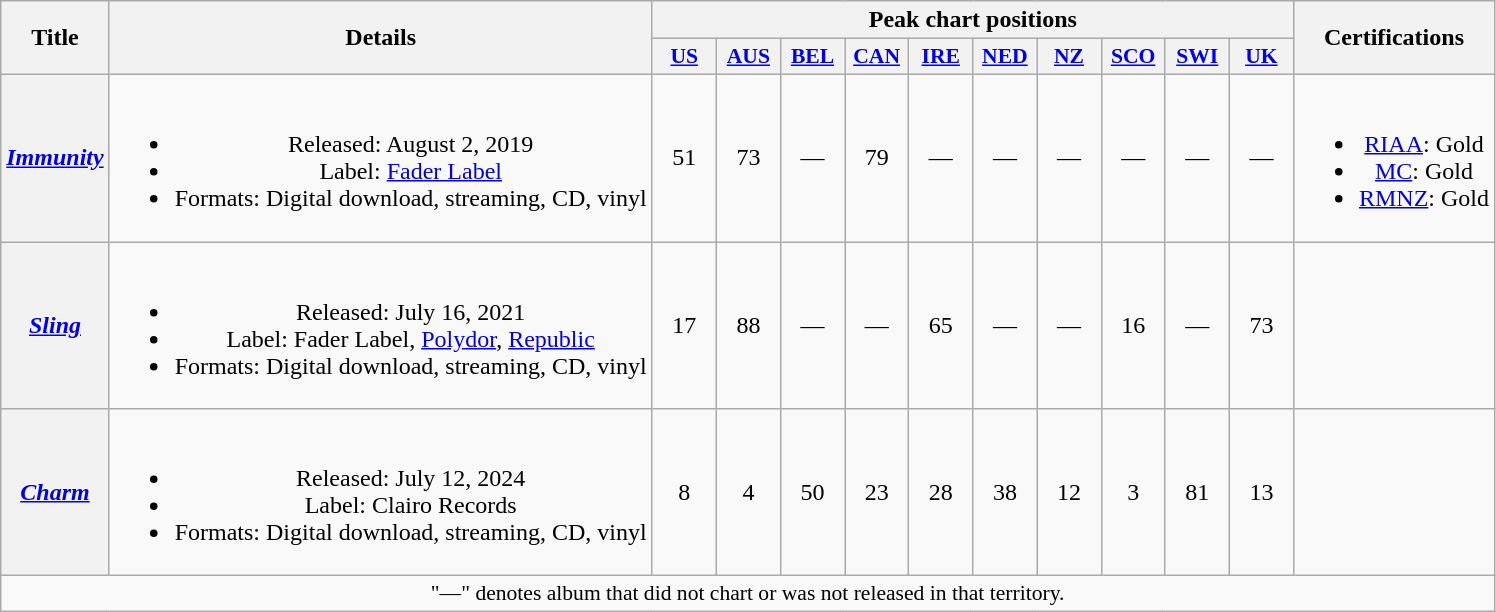<table class="wikitable plainrowheaders" style="text-align:center;">
<tr>
<th scope="col" rowspan="2">Title</th>
<th scope="col" rowspan="2">Details</th>
<th scope="col" colspan="10">Peak chart positions</th>
<th rowspan="2">Certifications</th>
</tr>
<tr>
<th scope="col" style="width:2.5em;font-size:90%;"><a href='#'>US</a><br></th>
<th scope="col" style="width:2.5em;font-size:90%;"><a href='#'>AUS</a><br></th>
<th scope="col" style="width:2.5em;font-size:90%;"><a href='#'>BEL</a><br></th>
<th scope="col" style="width:2.5em;font-size:90%;"><a href='#'>CAN</a><br></th>
<th scope="col" style="width:2.5em;font-size:90%;"><a href='#'>IRE</a><br></th>
<th scope="col" style="width:2.5em;font-size:90%;"><a href='#'>NED</a><br></th>
<th scope="col" style="width:2.5em;font-size:90%;"><a href='#'>NZ</a><br></th>
<th scope="col" style="width:2.5em;font-size:90%;"><a href='#'>SCO</a><br></th>
<th scope="col" style="width:2.5em;font-size:90%;"><a href='#'>SWI</a><br></th>
<th scope="col" style="width:2.5em;font-size:90%;"><a href='#'>UK</a><br></th>
</tr>
<tr>
<th scope="row"><em><a href='#'>Immunity</a></em></th>
<td><br><ul><li>Released: August 2, 2019</li><li>Label: <a href='#'>Fader Label</a></li><li>Formats: Digital download, streaming, CD, vinyl</li></ul></td>
<td>51</td>
<td>73</td>
<td>—</td>
<td>79</td>
<td>—</td>
<td>—</td>
<td>—</td>
<td>—</td>
<td>—</td>
<td>—</td>
<td><br><ul><li><a href='#'>RIAA</a>: Gold</li><li><a href='#'>MC</a>: Gold</li><li><a href='#'>RMNZ</a>: Gold</li></ul></td>
</tr>
<tr>
<th scope="row"><em><a href='#'>Sling</a></em></th>
<td><br><ul><li>Released: July 16, 2021</li><li>Label: Fader Label, <a href='#'>Polydor</a>, <a href='#'>Republic</a></li><li>Formats: Digital download, streaming, CD, vinyl</li></ul></td>
<td>17</td>
<td>88</td>
<td>—</td>
<td>—</td>
<td>65</td>
<td>—</td>
<td>—</td>
<td>16</td>
<td>—</td>
<td>73</td>
<td></td>
</tr>
<tr>
<th scope="row"><em><a href='#'>Charm</a></em></th>
<td><br><ul><li>Released: July 12, 2024</li><li>Label: Clairo Records</li><li>Formats: Digital download, streaming, CD, vinyl</li></ul></td>
<td>8</td>
<td>4</td>
<td>50</td>
<td>23</td>
<td>28<br></td>
<td>38</td>
<td>12</td>
<td>3</td>
<td>81</td>
<td>13</td>
<td></td>
</tr>
<tr>
<td colspan="14" style="font-size:90%">"—" denotes album that did not chart or was not released in that territory.</td>
</tr>
</table>
